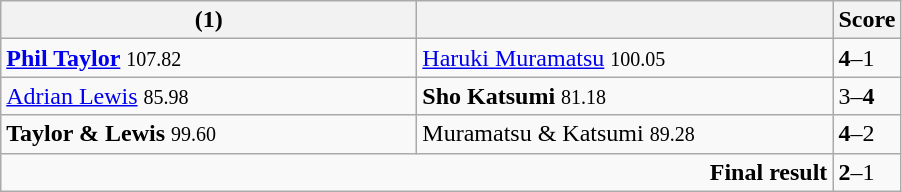<table class="wikitable">
<tr>
<th width=270><strong></strong> (1)</th>
<th width=270></th>
<th>Score</th>
</tr>
<tr>
<td><strong><a href='#'>Phil Taylor</a></strong> <small><span>107.82</span></small></td>
<td><a href='#'>Haruki Muramatsu</a> <small><span>100.05</span></small></td>
<td><strong>4</strong>–1</td>
</tr>
<tr>
<td><a href='#'>Adrian Lewis</a> <small><span>85.98</span></small></td>
<td><strong>Sho Katsumi</strong> <small><span>81.18</span></small></td>
<td>3–<strong>4</strong></td>
</tr>
<tr>
<td><strong>Taylor & Lewis</strong> <small><span>99.60</span></small></td>
<td>Muramatsu & Katsumi <small><span>89.28</span></small></td>
<td><strong>4</strong>–2</td>
</tr>
<tr>
<td colspan="2" align="right"><strong>Final result</strong></td>
<td><strong>2</strong>–1</td>
</tr>
</table>
